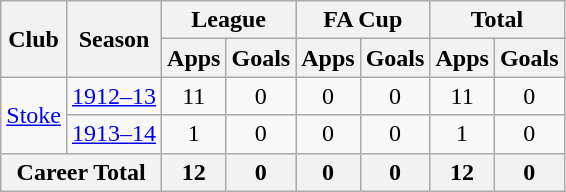<table class="wikitable" style="text-align: center;">
<tr>
<th rowspan="2">Club</th>
<th rowspan="2">Season</th>
<th colspan="2">League</th>
<th colspan="2">FA Cup</th>
<th colspan="2">Total</th>
</tr>
<tr>
<th>Apps</th>
<th>Goals</th>
<th>Apps</th>
<th>Goals</th>
<th>Apps</th>
<th>Goals</th>
</tr>
<tr>
<td rowspan="2"><a href='#'>Stoke</a></td>
<td><a href='#'>1912–13</a></td>
<td>11</td>
<td>0</td>
<td>0</td>
<td>0</td>
<td>11</td>
<td>0</td>
</tr>
<tr>
<td><a href='#'>1913–14</a></td>
<td>1</td>
<td>0</td>
<td>0</td>
<td>0</td>
<td>1</td>
<td>0</td>
</tr>
<tr>
<th colspan="2">Career Total</th>
<th>12</th>
<th>0</th>
<th>0</th>
<th>0</th>
<th>12</th>
<th>0</th>
</tr>
</table>
